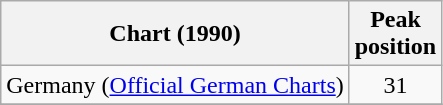<table class="wikitable sortable">
<tr>
<th>Chart (1990)</th>
<th>Peak<br>position</th>
</tr>
<tr>
<td>Germany (<a href='#'>Official German Charts</a>)</td>
<td align="center">31</td>
</tr>
<tr>
</tr>
</table>
